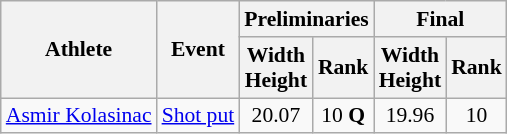<table class=wikitable style="font-size:90%;">
<tr>
<th rowspan="2">Athlete</th>
<th rowspan="2">Event</th>
<th colspan="2">Preliminaries</th>
<th colspan="2">Final</th>
</tr>
<tr>
<th>Width<br>Height</th>
<th>Rank</th>
<th>Width<br>Height</th>
<th>Rank</th>
</tr>
<tr style="border-top: single;">
<td><a href='#'>Asmir Kolasinac</a></td>
<td><a href='#'>Shot put</a></td>
<td align=center>20.07</td>
<td align="center">10 <strong>Q</strong></td>
<td align=center>19.96</td>
<td align=center>10</td>
</tr>
</table>
